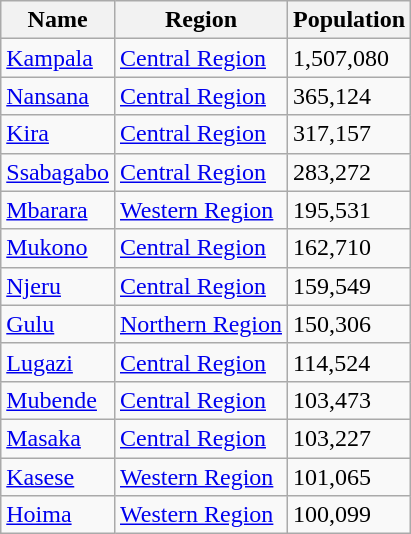<table class="wikitable sortable sticky-header col3right">
<tr>
<th>Name</th>
<th>Region</th>
<th>Population</th>
</tr>
<tr>
<td><a href='#'>Kampala</a></td>
<td><a href='#'>Central Region</a></td>
<td>1,507,080</td>
</tr>
<tr>
<td><a href='#'>Nansana</a></td>
<td><a href='#'>Central Region</a></td>
<td>365,124</td>
</tr>
<tr>
<td><a href='#'>Kira</a></td>
<td><a href='#'>Central Region</a></td>
<td>317,157</td>
</tr>
<tr>
<td><a href='#'>Ssabagabo</a></td>
<td><a href='#'>Central Region</a></td>
<td>283,272</td>
</tr>
<tr>
<td><a href='#'>Mbarara</a></td>
<td><a href='#'>Western Region</a></td>
<td>195,531</td>
</tr>
<tr>
<td><a href='#'>Mukono</a></td>
<td><a href='#'>Central Region</a></td>
<td>162,710</td>
</tr>
<tr>
<td><a href='#'>Njeru</a></td>
<td><a href='#'>Central Region</a></td>
<td>159,549</td>
</tr>
<tr>
<td><a href='#'>Gulu</a></td>
<td><a href='#'>Northern Region</a></td>
<td>150,306</td>
</tr>
<tr>
<td><a href='#'>Lugazi</a></td>
<td><a href='#'>Central Region</a></td>
<td>114,524</td>
</tr>
<tr>
<td><a href='#'>Mubende</a></td>
<td><a href='#'>Central Region</a></td>
<td>103,473</td>
</tr>
<tr>
<td><a href='#'>Masaka</a></td>
<td><a href='#'>Central Region</a></td>
<td>103,227</td>
</tr>
<tr>
<td><a href='#'>Kasese</a></td>
<td><a href='#'>Western Region</a></td>
<td>101,065</td>
</tr>
<tr>
<td><a href='#'>Hoima</a></td>
<td><a href='#'>Western Region</a></td>
<td>100,099</td>
</tr>
</table>
